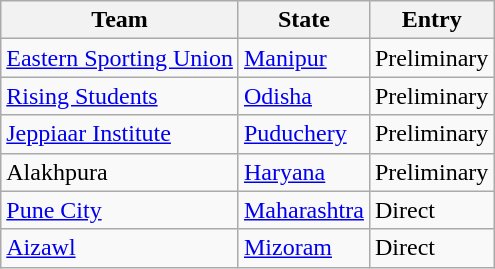<table class="wikitable">
<tr>
<th>Team</th>
<th>State</th>
<th>Entry</th>
</tr>
<tr>
<td><a href='#'>Eastern Sporting Union</a></td>
<td><a href='#'>Manipur</a></td>
<td>Preliminary</td>
</tr>
<tr>
<td><a href='#'>Rising Students</a></td>
<td><a href='#'>Odisha</a></td>
<td>Preliminary</td>
</tr>
<tr>
<td><a href='#'>Jeppiaar Institute</a></td>
<td><a href='#'>Puduchery</a></td>
<td>Preliminary</td>
</tr>
<tr>
<td>Alakhpura</td>
<td><a href='#'>Haryana</a></td>
<td>Preliminary</td>
</tr>
<tr>
<td><a href='#'>Pune City</a></td>
<td><a href='#'>Maharashtra</a></td>
<td>Direct</td>
</tr>
<tr>
<td><a href='#'>Aizawl</a></td>
<td><a href='#'>Mizoram</a></td>
<td>Direct</td>
</tr>
</table>
